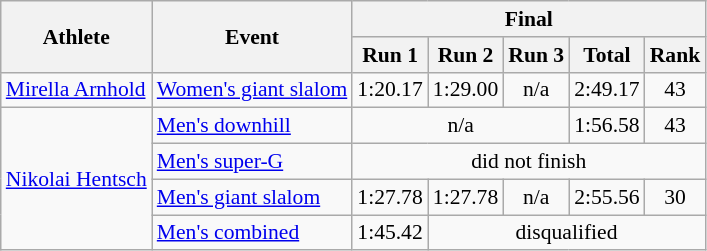<table class="wikitable" style="font-size:90%">
<tr>
<th rowspan="2">Athlete</th>
<th rowspan="2">Event</th>
<th colspan="5">Final</th>
</tr>
<tr>
<th>Run 1</th>
<th>Run 2</th>
<th>Run 3</th>
<th>Total</th>
<th>Rank</th>
</tr>
<tr>
<td><a href='#'>Mirella Arnhold</a></td>
<td><a href='#'>Women's giant slalom</a></td>
<td align="center">1:20.17</td>
<td align="center">1:29.00</td>
<td align="center">n/a</td>
<td align="center">2:49.17</td>
<td align="center">43</td>
</tr>
<tr>
<td rowspan=4><a href='#'>Nikolai Hentsch</a></td>
<td><a href='#'>Men's downhill</a></td>
<td colspan=3 align="center">n/a</td>
<td align="center">1:56.58</td>
<td align="center">43</td>
</tr>
<tr>
<td><a href='#'>Men's super-G</a></td>
<td colspan=5 align="center">did not finish</td>
</tr>
<tr>
<td><a href='#'>Men's giant slalom</a></td>
<td align="center">1:27.78</td>
<td align="center">1:27.78</td>
<td align="center">n/a</td>
<td align="center">2:55.56</td>
<td align="center">30</td>
</tr>
<tr>
<td><a href='#'>Men's combined</a></td>
<td align="center">1:45.42</td>
<td colspan=4 align="center">disqualified</td>
</tr>
</table>
